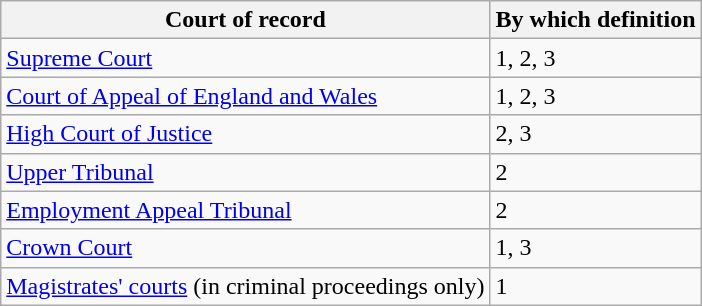<table class="wikitable">
<tr>
<th>Court of record</th>
<th>By which definition</th>
</tr>
<tr>
<td><a href='#'>Supreme Court</a></td>
<td>1, 2, 3</td>
</tr>
<tr>
<td><a href='#'>Court of Appeal of England and Wales</a></td>
<td>1, 2, 3</td>
</tr>
<tr>
<td><a href='#'>High Court of Justice</a></td>
<td>2, 3</td>
</tr>
<tr>
<td><a href='#'>Upper Tribunal</a></td>
<td>2</td>
</tr>
<tr>
<td><a href='#'>Employment Appeal Tribunal</a></td>
<td>2</td>
</tr>
<tr>
<td><a href='#'>Crown Court</a></td>
<td>1, 3</td>
</tr>
<tr>
<td><a href='#'>Magistrates' courts</a> (in criminal proceedings only)</td>
<td>1</td>
</tr>
</table>
